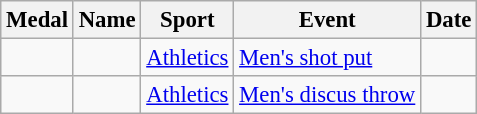<table class="wikitable sortable" style="font-size: 95%;">
<tr>
<th>Medal</th>
<th>Name</th>
<th>Sport</th>
<th>Event</th>
<th>Date</th>
</tr>
<tr>
<td></td>
<td></td>
<td><a href='#'>Athletics</a></td>
<td><a href='#'>Men's shot put</a></td>
<td></td>
</tr>
<tr>
<td></td>
<td></td>
<td><a href='#'>Athletics</a></td>
<td><a href='#'>Men's discus throw</a></td>
<td></td>
</tr>
</table>
